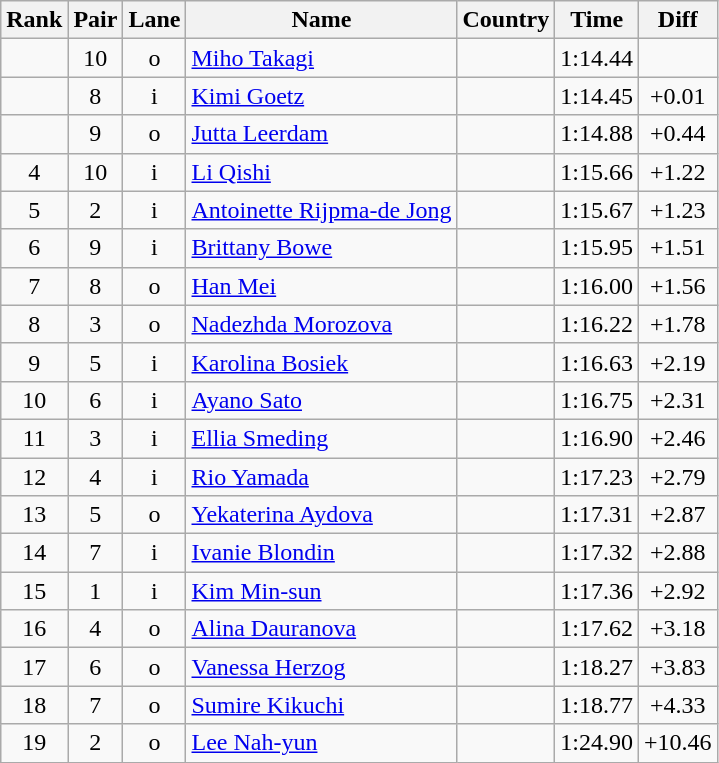<table class="wikitable sortable" style="text-align:center">
<tr>
<th>Rank</th>
<th>Pair</th>
<th>Lane</th>
<th>Name</th>
<th>Country</th>
<th>Time</th>
<th>Diff</th>
</tr>
<tr>
<td></td>
<td>10</td>
<td>o</td>
<td align=left><a href='#'>Miho Takagi</a></td>
<td align=left></td>
<td>1:14.44</td>
<td></td>
</tr>
<tr>
<td></td>
<td>8</td>
<td>i</td>
<td align=left><a href='#'>Kimi Goetz</a></td>
<td align=left></td>
<td>1:14.45</td>
<td>+0.01</td>
</tr>
<tr>
<td></td>
<td>9</td>
<td>o</td>
<td align=left><a href='#'>Jutta Leerdam</a></td>
<td align=left></td>
<td>1:14.88</td>
<td>+0.44</td>
</tr>
<tr>
<td>4</td>
<td>10</td>
<td>i</td>
<td align=left><a href='#'>Li Qishi</a></td>
<td align=left></td>
<td>1:15.66</td>
<td>+1.22</td>
</tr>
<tr>
<td>5</td>
<td>2</td>
<td>i</td>
<td align=left><a href='#'>Antoinette Rijpma-de Jong</a></td>
<td align=left></td>
<td>1:15.67</td>
<td>+1.23</td>
</tr>
<tr>
<td>6</td>
<td>9</td>
<td>i</td>
<td align=left><a href='#'>Brittany Bowe</a></td>
<td align=left></td>
<td>1:15.95</td>
<td>+1.51</td>
</tr>
<tr>
<td>7</td>
<td>8</td>
<td>o</td>
<td align=left><a href='#'>Han Mei</a></td>
<td align=left></td>
<td>1:16.00</td>
<td>+1.56</td>
</tr>
<tr>
<td>8</td>
<td>3</td>
<td>o</td>
<td align=left><a href='#'>Nadezhda Morozova</a></td>
<td align=left></td>
<td>1:16.22</td>
<td>+1.78</td>
</tr>
<tr>
<td>9</td>
<td>5</td>
<td>i</td>
<td align=left><a href='#'>Karolina Bosiek</a></td>
<td align=left></td>
<td>1:16.63</td>
<td>+2.19</td>
</tr>
<tr>
<td>10</td>
<td>6</td>
<td>i</td>
<td align=left><a href='#'>Ayano Sato</a></td>
<td align=left></td>
<td>1:16.75</td>
<td>+2.31</td>
</tr>
<tr>
<td>11</td>
<td>3</td>
<td>i</td>
<td align=left><a href='#'>Ellia Smeding</a></td>
<td align=left></td>
<td>1:16.90</td>
<td>+2.46</td>
</tr>
<tr>
<td>12</td>
<td>4</td>
<td>i</td>
<td align=left><a href='#'>Rio Yamada</a></td>
<td align=left></td>
<td>1:17.23</td>
<td>+2.79</td>
</tr>
<tr>
<td>13</td>
<td>5</td>
<td>o</td>
<td align=left><a href='#'>Yekaterina Aydova</a></td>
<td align=left></td>
<td>1:17.31</td>
<td>+2.87</td>
</tr>
<tr>
<td>14</td>
<td>7</td>
<td>i</td>
<td align=left><a href='#'>Ivanie Blondin</a></td>
<td align=left></td>
<td>1:17.32</td>
<td>+2.88</td>
</tr>
<tr>
<td>15</td>
<td>1</td>
<td>i</td>
<td align=left><a href='#'>Kim Min-sun</a></td>
<td align=left></td>
<td>1:17.36</td>
<td>+2.92</td>
</tr>
<tr>
<td>16</td>
<td>4</td>
<td>o</td>
<td align=left><a href='#'>Alina Dauranova</a></td>
<td align=left></td>
<td>1:17.62</td>
<td>+3.18</td>
</tr>
<tr>
<td>17</td>
<td>6</td>
<td>o</td>
<td align=left><a href='#'>Vanessa Herzog</a></td>
<td align=left></td>
<td>1:18.27</td>
<td>+3.83</td>
</tr>
<tr>
<td>18</td>
<td>7</td>
<td>o</td>
<td align=left><a href='#'>Sumire Kikuchi</a></td>
<td align=left></td>
<td>1:18.77</td>
<td>+4.33</td>
</tr>
<tr>
<td>19</td>
<td>2</td>
<td>o</td>
<td align=left><a href='#'>Lee Nah-yun</a></td>
<td align=left></td>
<td>1:24.90</td>
<td>+10.46</td>
</tr>
</table>
